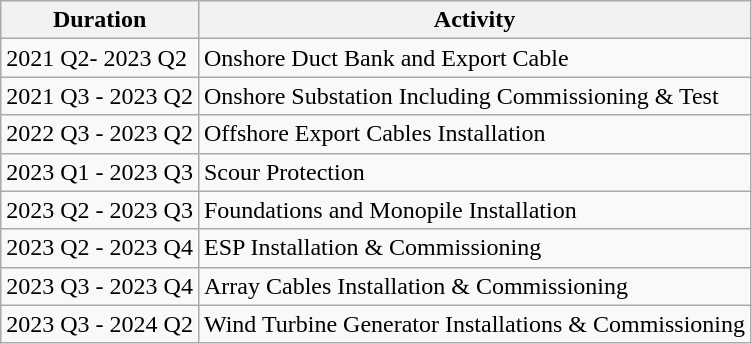<table class="wikitable">
<tr>
<th>Duration</th>
<th>Activity</th>
</tr>
<tr>
<td>2021 Q2- 2023 Q2</td>
<td>Onshore Duct Bank and Export Cable</td>
</tr>
<tr>
<td>2021 Q3 - 2023 Q2</td>
<td>Onshore Substation Including Commissioning & Test</td>
</tr>
<tr>
<td>2022 Q3 - 2023 Q2</td>
<td>Offshore Export Cables Installation</td>
</tr>
<tr>
<td>2023 Q1 - 2023 Q3</td>
<td>Scour Protection</td>
</tr>
<tr>
<td>2023 Q2 - 2023 Q3</td>
<td>Foundations and Monopile Installation</td>
</tr>
<tr>
<td>2023 Q2 - 2023 Q4</td>
<td>ESP Installation & Commissioning</td>
</tr>
<tr>
<td>2023 Q3 - 2023 Q4</td>
<td>Array Cables Installation & Commissioning</td>
</tr>
<tr>
<td>2023 Q3 - 2024 Q2</td>
<td>Wind Turbine Generator Installations & Commissioning</td>
</tr>
</table>
